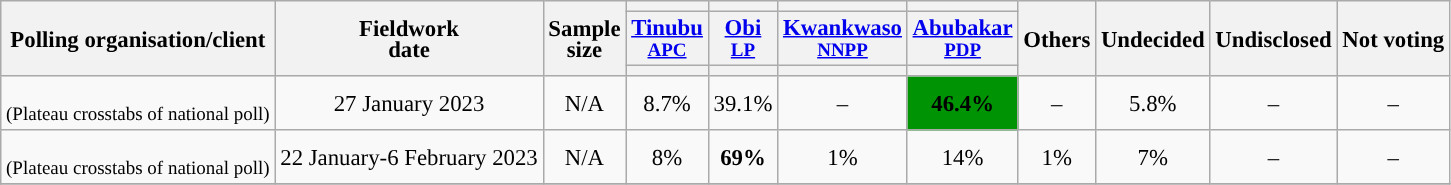<table class="wikitable" style="text-align:center;font-size:95%;line-height:14px;">
<tr>
<th rowspan="3">Polling organisation/client</th>
<th rowspan="3">Fieldwork<br>date</th>
<th rowspan="3">Sample<br>size</th>
<th></th>
<th></th>
<th></th>
<th></th>
<th rowspan="3">Others</th>
<th rowspan="3">Undecided</th>
<th rowspan="3">Undisclosed</th>
<th rowspan="3">Not voting</th>
</tr>
<tr>
<th><a href='#'>Tinubu</a><br><small><a href='#'>APC</a></small></th>
<th><a href='#'>Obi</a><br><small><a href='#'>LP</a></small></th>
<th><a href='#'>Kwankwaso</a><br><small><a href='#'>NNPP</a></small></th>
<th><a href='#'>Abubakar</a><br><small><a href='#'>PDP</a></small></th>
</tr>
<tr>
<th style="background:"></th>
<th style="background:"></th>
<th style="background:"></th>
<th style="background:"></th>
</tr>
<tr>
<td><br><small>(Plateau crosstabs of national poll)</small></td>
<td>27 January 2023</td>
<td>N/A</td>
<td>8.7%</td>
<td>39.1%</td>
<td>–</td>
<td bgcolor=#009404><strong>46.4%</strong></td>
<td>–</td>
<td>5.8%</td>
<td>–</td>
<td>–</td>
</tr>
<tr>
<td><br><small>(Plateau crosstabs of national poll)</small></td>
<td>22 January-6 February 2023</td>
<td>N/A</td>
<td>8%</td>
<td><strong>69%</strong></td>
<td>1%</td>
<td>14%</td>
<td>1%</td>
<td>7%</td>
<td>–</td>
<td>–</td>
</tr>
<tr>
</tr>
</table>
